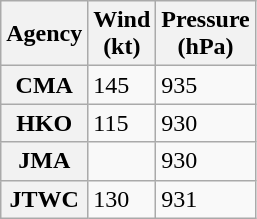<table class="wikitable floatleft">
<tr>
<th>Agency</th>
<th>Wind<br>(kt)</th>
<th>Pressure<br>(hPa)</th>
</tr>
<tr>
<th>CMA</th>
<td>145</td>
<td>935</td>
</tr>
<tr>
<th>HKO</th>
<td>115</td>
<td>930</td>
</tr>
<tr>
<th>JMA</th>
<td></td>
<td>930</td>
</tr>
<tr>
<th>JTWC</th>
<td>130</td>
<td>931</td>
</tr>
</table>
